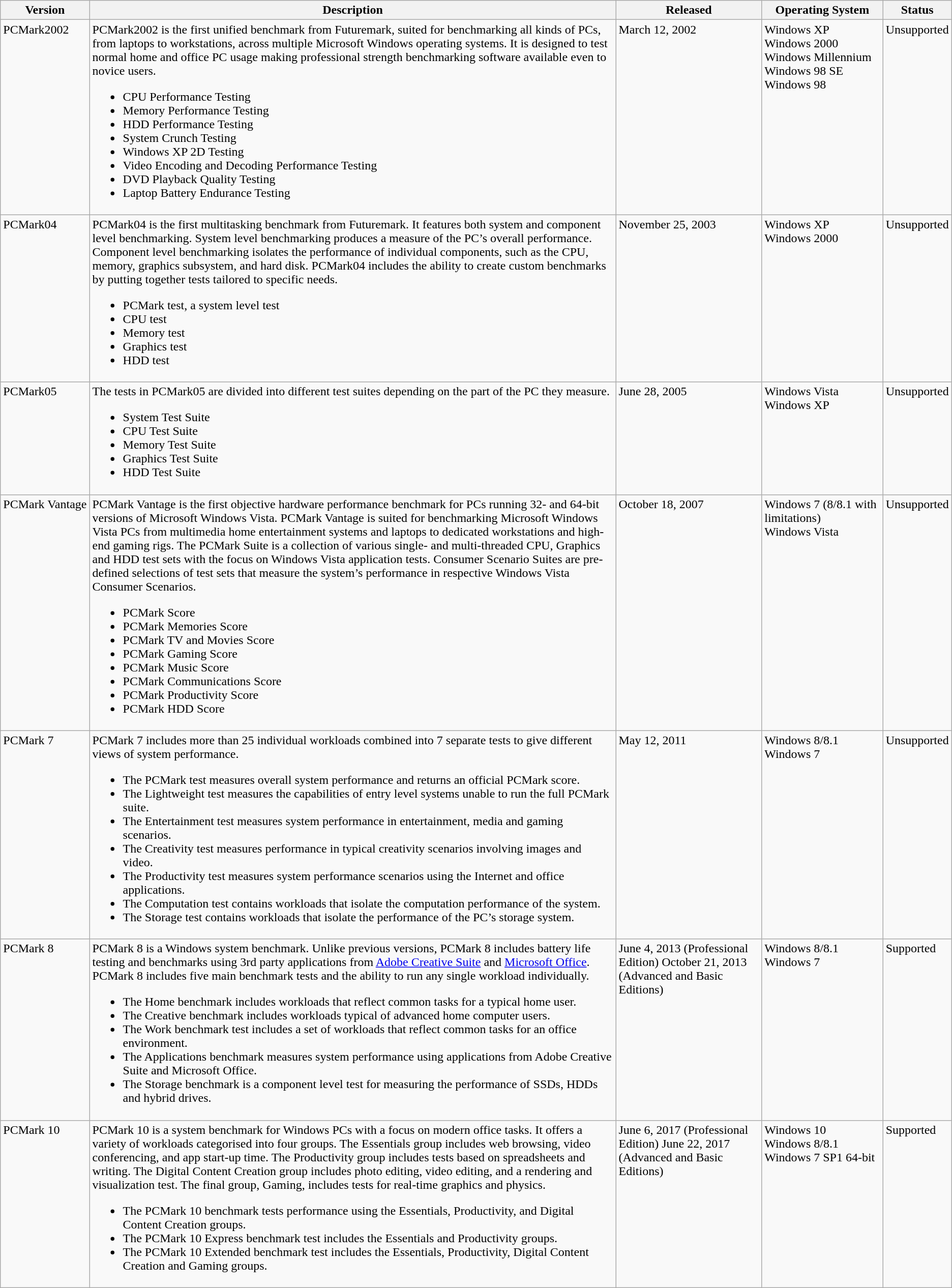<table class="wikitable">
<tr>
<th>Version</th>
<th>Description</th>
<th>Released</th>
<th>Operating System</th>
<th>Status</th>
</tr>
<tr valign="top">
<td>PCMark2002</td>
<td>PCMark2002 is the first unified benchmark from Futuremark, suited for benchmarking all kinds of PCs, from laptops to workstations, across multiple Microsoft Windows operating systems.  It is designed to test normal home and office PC usage making professional strength benchmarking software available even to novice users.<br><ul><li>CPU Performance Testing</li><li>Memory Performance Testing</li><li>HDD Performance Testing</li><li>System Crunch Testing</li><li>Windows XP 2D Testing</li><li>Video Encoding and Decoding Performance Testing</li><li>DVD Playback Quality Testing</li><li>Laptop Battery Endurance Testing</li></ul></td>
<td>March 12, 2002</td>
<td style=white-space:nowrap>Windows XP<br> Windows 2000<br>  Windows Millennium<br>Windows 98 SE<br> Windows 98</td>
<td>Unsupported</td>
</tr>
<tr valign="top">
<td>PCMark04</td>
<td>PCMark04 is the first multitasking benchmark from Futuremark. It features both system and component level benchmarking. System level benchmarking produces a measure of the PC’s overall performance. Component level benchmarking isolates the performance of individual components, such as the CPU, memory, graphics subsystem, and hard disk. PCMark04 includes the ability to create custom benchmarks by putting together tests tailored to specific needs.<br><ul><li>PCMark test, a system level test</li><li>CPU test</li><li>Memory test</li><li>Graphics test</li><li>HDD test</li></ul></td>
<td style=white-space:nowrap>November 25, 2003</td>
<td>Windows XP<br> Windows 2000</td>
<td>Unsupported</td>
</tr>
<tr valign="top">
<td>PCMark05</td>
<td>The tests in PCMark05 are divided into different test suites depending on the part of the PC they measure.<br><ul><li>System Test Suite</li><li>CPU Test Suite</li><li>Memory Test Suite</li><li>Graphics Test Suite</li><li>HDD Test Suite</li></ul></td>
<td>June 28, 2005</td>
<td>Windows Vista<br>Windows XP</td>
<td>Unsupported</td>
</tr>
<tr valign="top">
<td style=white-space:nowrap>PCMark Vantage</td>
<td>PCMark Vantage is the first objective hardware performance benchmark for PCs running 32- and 64-bit versions of Microsoft Windows Vista. PCMark Vantage is suited for benchmarking Microsoft Windows Vista PCs from multimedia home entertainment systems and laptops to dedicated workstations and high-end gaming rigs. The PCMark Suite is a collection of various single- and multi-threaded CPU, Graphics and HDD test sets with the focus on Windows Vista application tests. Consumer Scenario Suites are pre-defined selections of test sets that measure the system’s performance in respective Windows Vista Consumer Scenarios.<br><ul><li>PCMark Score</li><li>PCMark Memories Score</li><li>PCMark TV and Movies Score</li><li>PCMark Gaming Score</li><li>PCMark Music Score</li><li>PCMark Communications Score</li><li>PCMark Productivity Score</li><li>PCMark HDD Score</li></ul></td>
<td>October 18, 2007</td>
<td>Windows 7 (8/8.1 with limitations)<br>Windows Vista</td>
<td>Unsupported</td>
</tr>
<tr valign="top">
<td>PCMark 7</td>
<td>PCMark 7 includes more than 25 individual workloads combined into 7 separate tests to give different views of system performance.<br><ul><li>The PCMark test measures overall system performance and returns an official PCMark score.</li><li>The Lightweight test measures the capabilities of entry level systems unable to run the full PCMark suite.</li><li>The Entertainment test measures system performance in entertainment, media and gaming scenarios.</li><li>The Creativity test measures performance in typical creativity scenarios involving images and video.</li><li>The Productivity test measures system performance scenarios using the Internet and office applications.</li><li>The Computation test contains workloads that isolate the computation performance of the system.</li><li>The Storage test contains workloads that isolate the performance of the PC’s storage system.</li></ul></td>
<td>May 12, 2011</td>
<td>Windows 8/8.1<br>Windows 7</td>
<td>Unsupported</td>
</tr>
<tr valign="top">
<td>PCMark 8</td>
<td>PCMark 8 is a Windows system benchmark. Unlike previous versions, PCMark 8 includes battery life testing and benchmarks using 3rd party applications from <a href='#'>Adobe Creative Suite</a> and <a href='#'>Microsoft Office</a>. PCMark 8 includes five main benchmark tests and the ability to run any single workload individually.<br><ul><li>The Home benchmark includes workloads that reflect common tasks for a typical home user.</li><li>The Creative benchmark includes workloads typical of advanced home computer users.</li><li>The Work benchmark test includes a set of workloads that reflect common tasks for an office environment.</li><li>The Applications benchmark measures system performance using applications from Adobe Creative Suite and Microsoft Office.</li><li>The Storage benchmark is a component level test for measuring the performance of SSDs, HDDs and hybrid drives.</li></ul></td>
<td>June 4, 2013 (Professional Edition) October 21, 2013 (Advanced and Basic Editions)</td>
<td>Windows 8/8.1<br>Windows 7</td>
<td>Supported</td>
</tr>
<tr valign="top">
<td>PCMark 10</td>
<td>PCMark 10 is a system benchmark for Windows PCs with a focus on modern office tasks. It offers a variety of workloads categorised into four groups. The Essentials group includes web browsing, video conferencing, and app start-up time. The Productivity group includes tests based on spreadsheets and writing. The Digital Content Creation group includes photo editing, video editing, and a rendering and visualization test. The final group, Gaming, includes tests for real-time graphics and physics.<br><ul><li>The PCMark 10 benchmark tests performance using the Essentials, Productivity, and Digital Content Creation groups.</li><li>The PCMark 10 Express benchmark test includes the Essentials and Productivity groups.</li><li>The PCMark 10 Extended benchmark test includes the Essentials, Productivity, Digital Content Creation and Gaming groups.</li></ul></td>
<td>June 6, 2017 (Professional Edition) June 22, 2017 (Advanced and Basic Editions)</td>
<td>Windows 10<br>Windows 8/8.1<br>Windows 7 SP1 64-bit</td>
<td>Supported</td>
</tr>
</table>
